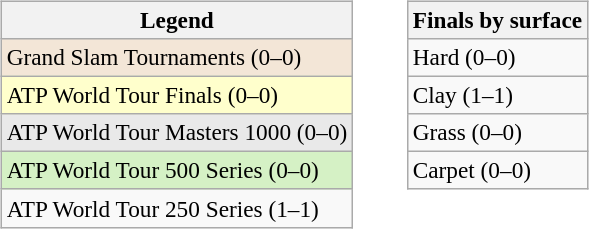<table width=43%>
<tr>
<td valign=top width=33% align=left><br><table class="sortable wikitable" style=font-size:97%>
<tr>
<th>Legend</th>
</tr>
<tr style="background:#f3e6d7;">
<td>Grand Slam Tournaments (0–0)</td>
</tr>
<tr style="background:#ffffcc;">
<td>ATP World Tour Finals (0–0)</td>
</tr>
<tr style="background:#e9e9e9;">
<td>ATP World Tour Masters 1000 (0–0)</td>
</tr>
<tr style="background:#d5f1c5;">
<td>ATP World Tour 500 Series (0–0)</td>
</tr>
<tr>
<td>ATP World Tour 250 Series (1–1)</td>
</tr>
</table>
</td>
<td valign=top width=33% align=left><br><table class="sortable wikitable" style=font-size:97%>
<tr>
<th>Finals by surface</th>
</tr>
<tr>
<td>Hard (0–0)</td>
</tr>
<tr>
<td>Clay (1–1)</td>
</tr>
<tr>
<td>Grass (0–0)</td>
</tr>
<tr>
<td>Carpet (0–0)</td>
</tr>
</table>
</td>
</tr>
</table>
